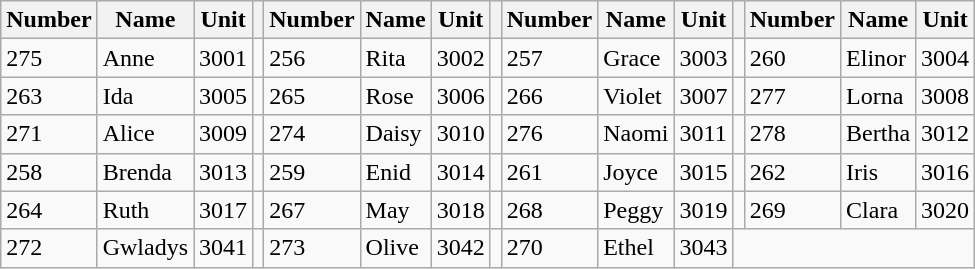<table class="wikitable">
<tr>
<th>Number</th>
<th>Name</th>
<th>Unit</th>
<th></th>
<th>Number</th>
<th>Name</th>
<th>Unit</th>
<th></th>
<th>Number</th>
<th>Name</th>
<th>Unit</th>
<th></th>
<th>Number</th>
<th>Name</th>
<th>Unit</th>
</tr>
<tr>
<td>275</td>
<td>Anne</td>
<td>3001</td>
<td></td>
<td>256</td>
<td>Rita</td>
<td>3002</td>
<td></td>
<td>257</td>
<td>Grace</td>
<td>3003</td>
<td></td>
<td>260</td>
<td>Elinor</td>
<td>3004</td>
</tr>
<tr>
<td>263</td>
<td>Ida</td>
<td>3005</td>
<td></td>
<td>265</td>
<td>Rose</td>
<td>3006</td>
<td></td>
<td>266</td>
<td>Violet</td>
<td>3007</td>
<td></td>
<td>277</td>
<td>Lorna</td>
<td>3008</td>
</tr>
<tr>
<td>271</td>
<td>Alice</td>
<td>3009</td>
<td></td>
<td>274</td>
<td>Daisy</td>
<td>3010</td>
<td></td>
<td>276</td>
<td>Naomi</td>
<td>3011</td>
<td></td>
<td>278</td>
<td>Bertha</td>
<td>3012</td>
</tr>
<tr>
<td>258</td>
<td>Brenda</td>
<td>3013</td>
<td></td>
<td>259</td>
<td>Enid</td>
<td>3014</td>
<td></td>
<td>261</td>
<td>Joyce</td>
<td>3015</td>
<td></td>
<td>262</td>
<td>Iris</td>
<td>3016</td>
</tr>
<tr>
<td>264</td>
<td>Ruth</td>
<td>3017</td>
<td></td>
<td>267</td>
<td>May</td>
<td>3018</td>
<td></td>
<td>268</td>
<td>Peggy</td>
<td>3019</td>
<td></td>
<td>269</td>
<td>Clara</td>
<td>3020</td>
</tr>
<tr>
<td>272</td>
<td>Gwladys</td>
<td>3041</td>
<td></td>
<td>273</td>
<td>Olive</td>
<td>3042</td>
<td></td>
<td>270</td>
<td>Ethel</td>
<td>3043</td>
</tr>
</table>
